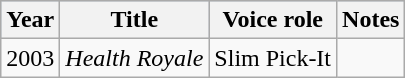<table class="wikitable sortable">
<tr style="background:#b0c4de; text-align:center;">
<th>Year</th>
<th>Title</th>
<th>Voice role</th>
<th>Notes</th>
</tr>
<tr>
<td>2003</td>
<td><em>Health Royale</em></td>
<td>Slim Pick-It</td>
<td></td>
</tr>
</table>
